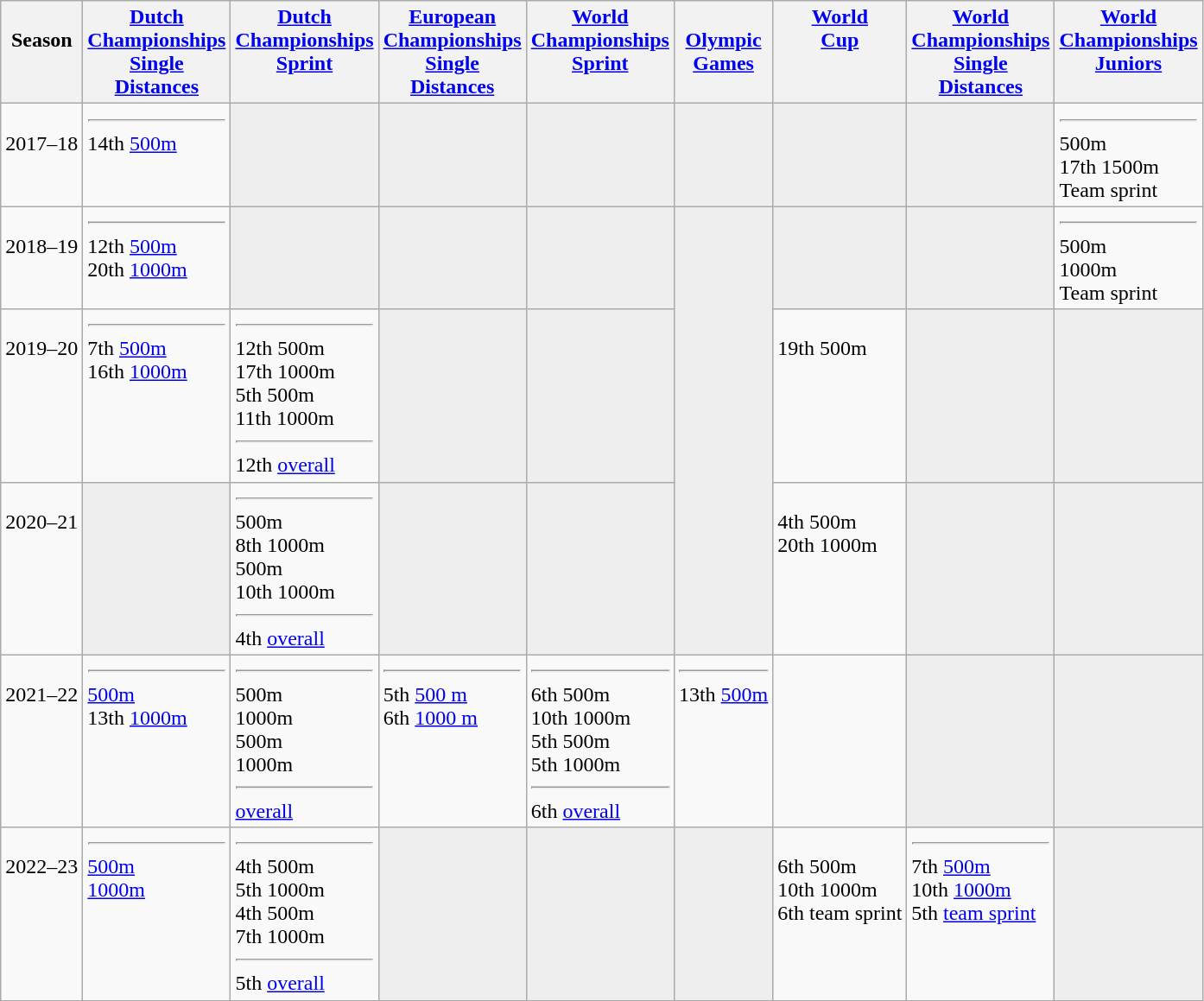<table class="wikitable">
<tr style="vertical-align: top;">
<th><br> Season</th>
<th><a href='#'>Dutch <br> Championships <br> Single <br> Distances</a></th>
<th><a href='#'>Dutch <br> Championships <br> Sprint</a></th>
<th><a href='#'>European <br> Championships <br> Single <br> Distances</a></th>
<th><a href='#'>World <br> Championships <br> Sprint</a></th>
<th> <br> <a href='#'>Olympic <br> Games</a></th>
<th><a href='#'>World <br> Cup</a></th>
<th><a href='#'>World <br> Championships <br> Single <br> Distances</a></th>
<th><a href='#'>World <br> Championships <br> Juniors</a></th>
</tr>
<tr style="vertical-align: top;">
<td><br> 2017–18</td>
<td> <hr> 14th <a href='#'>500m</a></td>
<td bgcolor=#EEEEEE></td>
<td bgcolor=#EEEEEE></td>
<td bgcolor=#EEEEEE></td>
<td bgcolor=#EEEEEE></td>
<td bgcolor=#EEEEEE></td>
<td bgcolor=#EEEEEE></td>
<td> <hr>  500m <br> 17th 1500m <br>  Team sprint</td>
</tr>
<tr style="vertical-align: top;">
<td><br> 2018–19</td>
<td> <hr> 12th <a href='#'>500m</a> <br> 20th <a href='#'>1000m</a></td>
<td bgcolor=#EEEEEE></td>
<td bgcolor=#EEEEEE></td>
<td bgcolor=#EEEEEE></td>
<td rowspan=3 bgcolor=#EEEEEE></td>
<td bgcolor=#EEEEEE></td>
<td bgcolor=#EEEEEE></td>
<td> <hr>  500m <br>  1000m <br>  Team sprint</td>
</tr>
<tr style="vertical-align: top;">
<td><br> 2019–20</td>
<td> <hr> 7th <a href='#'>500m</a> <br> 16th <a href='#'>1000m</a></td>
<td> <hr> 12th 500m <br> 17th 1000m <br> 5th 500m <br> 11th 1000m <hr> 12th <a href='#'>overall</a></td>
<td bgcolor=#EEEEEE></td>
<td bgcolor=#EEEEEE></td>
<td><br> 19th 500m</td>
<td bgcolor=#EEEEEE></td>
<td bgcolor=#EEEEEE></td>
</tr>
<tr style="vertical-align: top;">
<td><br> 2020–21</td>
<td bgcolor=#EEEEEE></td>
<td> <hr>  500m <br> 8th 1000m <br>  500m <br> 10th 1000m <hr> 4th <a href='#'>overall</a></td>
<td bgcolor=#EEEEEE></td>
<td bgcolor=#EEEEEE></td>
<td><br> 4th 500m <br> 20th 1000m</td>
<td bgcolor=#EEEEEE></td>
<td bgcolor=#EEEEEE></td>
</tr>
<tr style="vertical-align: top;">
<td><br> 2021–22</td>
<td> <hr>  <a href='#'>500m</a> <br> 13th <a href='#'>1000m</a></td>
<td> <hr>  500m <br>  1000m <br>  500m <br>  1000m <hr>  <a href='#'>overall</a></td>
<td> <hr> 5th <a href='#'>500 m</a> <br> 6th <a href='#'>1000 m</a></td>
<td> <hr> 6th 500m <br> 10th 1000m <br> 5th 500m <br> 5th 1000m <hr> 6th <a href='#'>overall</a></td>
<td> <hr> 13th <a href='#'>500m</a></td>
<td></td>
<td bgcolor=#EEEEEE></td>
<td bgcolor=#EEEEEE></td>
</tr>
<tr style="vertical-align: top;">
<td><br> 2022–23</td>
<td> <hr>  <a href='#'>500m</a> <br>  <a href='#'>1000m</a></td>
<td> <hr> 4th 500m <br> 5th 1000m <br> 4th 500m <br> 7th 1000m <hr> 5th <a href='#'>overall</a></td>
<td bgcolor=#EEEEEE></td>
<td bgcolor=#EEEEEE></td>
<td bgcolor=#EEEEEE></td>
<td><br> 6th 500m <br> 10th 1000m <br> 6th team sprint</td>
<td> <hr> 7th <a href='#'>500m</a> <br> 10th <a href='#'>1000m</a> <br> 5th <a href='#'>team sprint</a></td>
<td bgcolor=#EEEEEE></td>
</tr>
</table>
